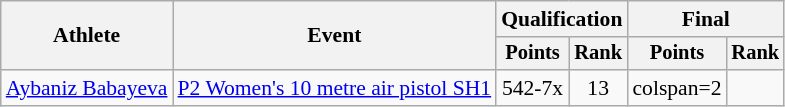<table class="wikitable" style="font-size:90%">
<tr>
<th rowspan="2">Athlete</th>
<th rowspan="2">Event</th>
<th colspan="2">Qualification</th>
<th colspan="2">Final</th>
</tr>
<tr style="font-size:95%">
<th>Points</th>
<th>Rank</th>
<th>Points</th>
<th>Rank</th>
</tr>
<tr align=center>
<td align=left><a href='#'>Aybaniz Babayeva</a></td>
<td align=left><a href='#'>P2 Women's 10 metre air pistol SH1</a></td>
<td>542-7x</td>
<td>13</td>
<td>colspan=2 </td>
</tr>
</table>
